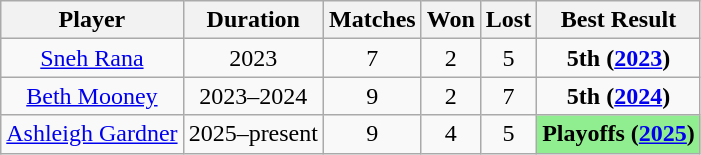<table class="wikitable" style="text-align:center;">
<tr>
<th>Player</th>
<th>Duration</th>
<th>Matches</th>
<th>Won</th>
<th>Lost</th>
<th>Best Result</th>
</tr>
<tr>
<td> <a href='#'>Sneh Rana</a></td>
<td>2023</td>
<td>7</td>
<td>2</td>
<td>5</td>
<td><strong>5th (<a href='#'>2023</a>)</strong></td>
</tr>
<tr>
<td> <a href='#'>Beth Mooney</a></td>
<td>2023–2024</td>
<td>9</td>
<td>2</td>
<td>7</td>
<td><strong>5th (<a href='#'>2024</a>)</strong></td>
</tr>
<tr>
<td> <a href='#'>Ashleigh Gardner</a></td>
<td>2025–present</td>
<td>9</td>
<td>4</td>
<td>5</td>
<td style="background: lightgreen;"><strong>Playoffs (<a href='#'>2025</a>)</strong></td>
</tr>
</table>
